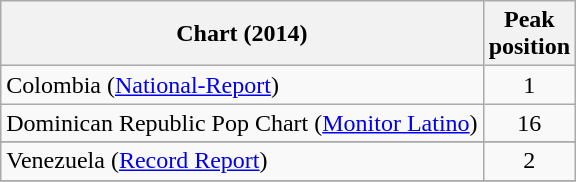<table class="wikitable sortable">
<tr>
<th>Chart (2014)</th>
<th>Peak<br>position</th>
</tr>
<tr>
<td>Colombia (<a href='#'>National-Report</a>)</td>
<td align="center">1</td>
</tr>
<tr>
<td>Dominican Republic Pop Chart (<a href='#'>Monitor Latino</a>)</td>
<td align="center">16</td>
</tr>
<tr>
</tr>
<tr>
</tr>
<tr>
</tr>
<tr>
<td>Venezuela (<a href='#'>Record Report</a>)</td>
<td align="center">2</td>
</tr>
<tr>
</tr>
</table>
